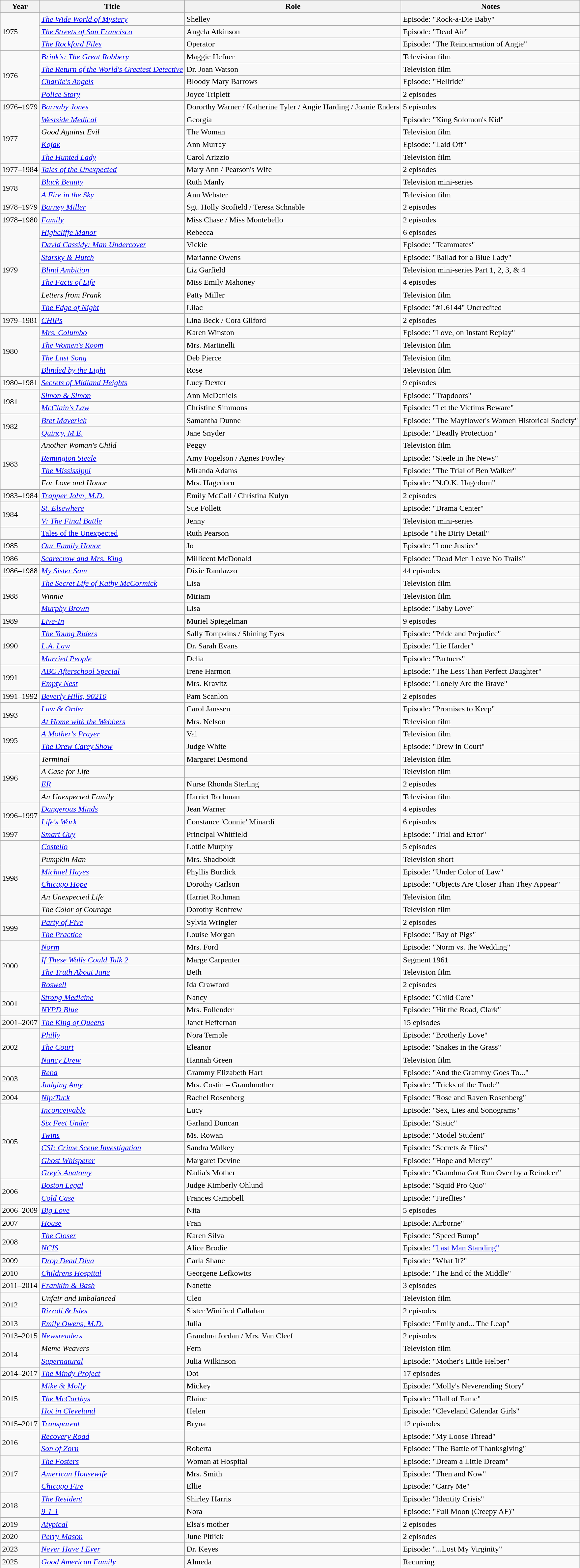<table class="wikitable sortable">
<tr>
<th>Year</th>
<th>Title</th>
<th>Role</th>
<th>Notes</th>
</tr>
<tr>
<td rowspan="3">1975</td>
<td><em><a href='#'>The Wide World of Mystery</a></em></td>
<td>Shelley</td>
<td>Episode: "Rock-a-Die Baby"</td>
</tr>
<tr>
<td><em><a href='#'>The Streets of San Francisco</a></em></td>
<td>Angela Atkinson</td>
<td>Episode: "Dead Air"</td>
</tr>
<tr>
<td><em><a href='#'>The Rockford Files</a></em></td>
<td>Operator</td>
<td>Episode: "The Reincarnation of Angie"</td>
</tr>
<tr>
<td rowspan="4">1976</td>
<td><em><a href='#'>Brink's: The Great Robbery</a></em></td>
<td>Maggie Hefner</td>
<td>Television film</td>
</tr>
<tr>
<td><em><a href='#'>The Return of the World's Greatest Detective</a></em></td>
<td>Dr. Joan Watson</td>
<td>Television film</td>
</tr>
<tr>
<td><em><a href='#'>Charlie's Angels</a></em></td>
<td>Bloody Mary Barrows</td>
<td>Episode: "Hellride"</td>
</tr>
<tr>
<td><em><a href='#'>Police Story</a></em></td>
<td>Joyce Triplett</td>
<td>2 episodes</td>
</tr>
<tr>
<td>1976–1979</td>
<td><em><a href='#'>Barnaby Jones</a></em></td>
<td>Dororthy Warner / Katherine Tyler / Angie Harding / Joanie Enders</td>
<td>5 episodes</td>
</tr>
<tr>
<td rowspan="4">1977</td>
<td><em><a href='#'>Westside Medical</a></em></td>
<td>Georgia</td>
<td>Episode: "King Solomon's Kid"</td>
</tr>
<tr>
<td><em>Good Against Evil</em></td>
<td>The Woman</td>
<td>Television film</td>
</tr>
<tr>
<td><em><a href='#'>Kojak</a></em></td>
<td>Ann Murray</td>
<td>Episode: "Laid Off"</td>
</tr>
<tr>
<td><em><a href='#'>The Hunted Lady</a></em></td>
<td>Carol Arizzio</td>
<td>Television film</td>
</tr>
<tr>
<td>1977–1984</td>
<td><em><a href='#'>Tales of the Unexpected</a></em></td>
<td>Mary Ann / Pearson's Wife</td>
<td>2 episodes</td>
</tr>
<tr>
<td rowspan="2">1978</td>
<td><em><a href='#'>Black Beauty</a></em></td>
<td>Ruth Manly</td>
<td>Television mini-series</td>
</tr>
<tr>
<td><em><a href='#'>A Fire in the Sky</a></em></td>
<td>Ann Webster</td>
<td>Television film</td>
</tr>
<tr>
<td>1978–1979</td>
<td><em><a href='#'>Barney Miller</a></em></td>
<td>Sgt. Holly Scofield / Teresa Schnable</td>
<td>2 episodes</td>
</tr>
<tr>
<td>1978–1980</td>
<td><em><a href='#'>Family</a></em></td>
<td>Miss Chase / Miss Montebello</td>
<td>2 episodes</td>
</tr>
<tr>
<td rowspan="7">1979</td>
<td><em><a href='#'>Highcliffe Manor</a></em></td>
<td>Rebecca</td>
<td>6 episodes</td>
</tr>
<tr>
<td><em><a href='#'>David Cassidy: Man Undercover</a></em></td>
<td>Vickie</td>
<td>Episode: "Teammates"</td>
</tr>
<tr>
<td><em><a href='#'>Starsky & Hutch</a></em></td>
<td>Marianne Owens</td>
<td>Episode: "Ballad for a Blue Lady"</td>
</tr>
<tr>
<td><em><a href='#'>Blind Ambition</a></em></td>
<td>Liz Garfield</td>
<td>Television mini-series Part 1, 2, 3, & 4</td>
</tr>
<tr>
<td><em><a href='#'>The Facts of Life</a></em></td>
<td>Miss Emily Mahoney</td>
<td>4 episodes</td>
</tr>
<tr>
<td><em>Letters from Frank</em></td>
<td>Patty Miller</td>
<td>Television film</td>
</tr>
<tr>
<td><em><a href='#'>The Edge of Night</a></em></td>
<td>Lilac</td>
<td>Episode: "#1.6144" Uncredited</td>
</tr>
<tr>
<td>1979–1981</td>
<td><em><a href='#'>CHiPs</a></em></td>
<td>Lina Beck / Cora Gilford</td>
<td>2 episodes</td>
</tr>
<tr>
<td rowspan="4">1980</td>
<td><em><a href='#'>Mrs. Columbo</a></em></td>
<td>Karen Winston</td>
<td>Episode: "Love, on Instant Replay"</td>
</tr>
<tr>
<td><em><a href='#'>The Women's Room</a></em></td>
<td>Mrs. Martinelli</td>
<td>Television film</td>
</tr>
<tr>
<td><em><a href='#'>The Last Song</a></em></td>
<td>Deb Pierce</td>
<td>Television film</td>
</tr>
<tr>
<td><em><a href='#'>Blinded by the Light</a></em></td>
<td>Rose</td>
<td>Television film</td>
</tr>
<tr>
<td>1980–1981</td>
<td><em><a href='#'>Secrets of Midland Heights</a></em></td>
<td>Lucy Dexter</td>
<td>9 episodes</td>
</tr>
<tr>
<td rowspan="2">1981</td>
<td><em><a href='#'>Simon & Simon</a></em></td>
<td>Ann McDaniels</td>
<td>Episode: "Trapdoors"</td>
</tr>
<tr>
<td><em><a href='#'>McClain's Law</a></em></td>
<td>Christine Simmons</td>
<td>Episode: "Let the Victims Beware"</td>
</tr>
<tr>
<td rowspan="2">1982</td>
<td><em><a href='#'>Bret Maverick</a></em></td>
<td>Samantha Dunne</td>
<td>Episode: "The Mayflower's Women Historical Society"</td>
</tr>
<tr>
<td><em><a href='#'>Quincy, M.E.</a></em></td>
<td>Jane Snyder</td>
<td>Episode: "Deadly Protection"</td>
</tr>
<tr>
<td rowspan="4">1983</td>
<td><em>Another Woman's Child</em></td>
<td>Peggy</td>
<td>Television film</td>
</tr>
<tr>
<td><em><a href='#'>Remington Steele</a></em></td>
<td>Amy Fogelson / Agnes Fowley</td>
<td>Episode: "Steele in the News"</td>
</tr>
<tr>
<td><em><a href='#'>The Mississippi</a></em></td>
<td>Miranda Adams</td>
<td>Episode: "The Trial of Ben Walker"</td>
</tr>
<tr>
<td><em>For Love and Honor</em></td>
<td>Mrs. Hagedorn</td>
<td>Episode: "N.O.K. Hagedorn"</td>
</tr>
<tr>
<td>1983–1984</td>
<td><em><a href='#'>Trapper John, M.D.</a></em></td>
<td>Emily McCall / Christina Kulyn</td>
<td>2 episodes</td>
</tr>
<tr>
<td rowspan="2">1984</td>
<td><em><a href='#'>St. Elsewhere</a></em></td>
<td>Sue Follett</td>
<td>Episode: "Drama Center"</td>
</tr>
<tr>
<td><em><a href='#'>V: The Final Battle</a></em></td>
<td>Jenny</td>
<td>Television mini-series</td>
</tr>
<tr>
<td></td>
<td><a href='#'>Tales of the Unexpected</a></td>
<td>Ruth Pearson</td>
<td>Episode "The Dirty Detail"</td>
</tr>
<tr>
<td>1985</td>
<td><em><a href='#'>Our Family Honor</a></em></td>
<td>Jo</td>
<td>Episode: "Lone Justice"</td>
</tr>
<tr>
<td>1986</td>
<td><em><a href='#'>Scarecrow and Mrs. King</a></em></td>
<td>Millicent McDonald</td>
<td>Episode: "Dead Men Leave No Trails"</td>
</tr>
<tr>
<td>1986–1988</td>
<td><em><a href='#'>My Sister Sam</a></em></td>
<td>Dixie Randazzo</td>
<td>44 episodes</td>
</tr>
<tr>
<td rowspan="3">1988</td>
<td><em><a href='#'>The Secret Life of Kathy McCormick</a></em></td>
<td>Lisa</td>
<td>Television film</td>
</tr>
<tr>
<td><em>Winnie</em></td>
<td>Miriam</td>
<td>Television film</td>
</tr>
<tr>
<td><em><a href='#'>Murphy Brown</a></em></td>
<td>Lisa</td>
<td>Episode: "Baby Love"</td>
</tr>
<tr>
<td>1989</td>
<td><em><a href='#'>Live-In</a></em></td>
<td>Muriel Spiegelman</td>
<td>9 episodes</td>
</tr>
<tr>
<td rowspan="3">1990</td>
<td><em><a href='#'>The Young Riders</a></em></td>
<td>Sally Tompkins / Shining Eyes</td>
<td>Episode: "Pride and Prejudice"</td>
</tr>
<tr>
<td><em><a href='#'>L.A. Law</a></em></td>
<td>Dr. Sarah Evans</td>
<td>Episode: "Lie Harder"</td>
</tr>
<tr>
<td><em><a href='#'>Married People</a></em></td>
<td>Delia</td>
<td>Episode: "Partners"</td>
</tr>
<tr>
<td rowspan="2">1991</td>
<td><em><a href='#'>ABC Afterschool Special</a></em></td>
<td>Irene Harmon</td>
<td>Episode: "The Less Than Perfect Daughter"</td>
</tr>
<tr>
<td><em><a href='#'>Empty Nest</a></em></td>
<td>Mrs. Kravitz</td>
<td>Episode: "Lonely Are the Brave"</td>
</tr>
<tr>
<td>1991–1992</td>
<td><em><a href='#'>Beverly Hills, 90210</a></em></td>
<td>Pam Scanlon</td>
<td>2 episodes</td>
</tr>
<tr>
<td rowspan="2">1993</td>
<td><em><a href='#'>Law & Order</a></em></td>
<td>Carol Janssen</td>
<td>Episode: "Promises to Keep"</td>
</tr>
<tr>
<td><em><a href='#'>At Home with the Webbers</a></em></td>
<td>Mrs. Nelson</td>
<td>Television film</td>
</tr>
<tr>
<td rowspan="2">1995</td>
<td><em><a href='#'>A Mother's Prayer</a></em></td>
<td>Val</td>
<td>Television film</td>
</tr>
<tr>
<td><em><a href='#'>The Drew Carey Show</a></em></td>
<td>Judge White</td>
<td>Episode: "Drew in Court"</td>
</tr>
<tr>
<td rowspan="4">1996</td>
<td><em>Terminal</em></td>
<td>Margaret Desmond</td>
<td>Television film</td>
</tr>
<tr>
<td><em>A Case for Life</em></td>
<td></td>
<td>Television film</td>
</tr>
<tr>
<td><em><a href='#'>ER</a></em></td>
<td>Nurse Rhonda Sterling</td>
<td>2 episodes</td>
</tr>
<tr>
<td><em>An Unexpected Family</em></td>
<td>Harriet Rothman</td>
<td>Television film</td>
</tr>
<tr>
<td rowspan="2">1996–1997</td>
<td><em><a href='#'>Dangerous Minds</a></em></td>
<td>Jean Warner</td>
<td>4 episodes</td>
</tr>
<tr>
<td><em><a href='#'>Life's Work</a></em></td>
<td>Constance 'Connie' Minardi</td>
<td>6 episodes</td>
</tr>
<tr>
<td>1997</td>
<td><em><a href='#'>Smart Guy</a></em></td>
<td>Principal Whitfield</td>
<td>Episode: "Trial and Error"</td>
</tr>
<tr>
<td rowspan="6">1998</td>
<td><em><a href='#'>Costello</a></em></td>
<td>Lottie Murphy</td>
<td>5 episodes</td>
</tr>
<tr>
<td><em>Pumpkin Man</em></td>
<td>Mrs. Shadboldt</td>
<td>Television short</td>
</tr>
<tr>
<td><em><a href='#'>Michael Hayes</a></em></td>
<td>Phyllis Burdick</td>
<td>Episode: "Under Color of Law"</td>
</tr>
<tr>
<td><em><a href='#'>Chicago Hope</a></em></td>
<td>Dorothy Carlson</td>
<td>Episode: "Objects Are Closer Than They Appear"</td>
</tr>
<tr>
<td><em>An Unexpected Life</em></td>
<td>Harriet Rothman</td>
<td>Television film</td>
</tr>
<tr>
<td><em>The Color of Courage</em></td>
<td>Dorothy Renfrew</td>
<td>Television film</td>
</tr>
<tr>
<td rowspan="2">1999</td>
<td><em><a href='#'>Party of Five</a></em></td>
<td>Sylvia Wringler</td>
<td>2 episodes</td>
</tr>
<tr>
<td><em><a href='#'>The Practice</a></em></td>
<td>Louise Morgan</td>
<td>Episode: "Bay of Pigs"</td>
</tr>
<tr>
<td rowspan="4">2000</td>
<td><em><a href='#'>Norm</a></em></td>
<td>Mrs. Ford</td>
<td>Episode: "Norm vs. the Wedding"</td>
</tr>
<tr>
<td><em><a href='#'>If These Walls Could Talk 2</a></em></td>
<td>Marge Carpenter</td>
<td>Segment 1961</td>
</tr>
<tr>
<td><em><a href='#'>The Truth About Jane</a></em></td>
<td>Beth</td>
<td>Television film</td>
</tr>
<tr>
<td><em><a href='#'>Roswell</a></em></td>
<td>Ida Crawford</td>
<td>2 episodes</td>
</tr>
<tr>
<td rowspan="2">2001</td>
<td><em><a href='#'>Strong Medicine</a></em></td>
<td>Nancy</td>
<td>Episode: "Child Care"</td>
</tr>
<tr>
<td><em><a href='#'>NYPD Blue</a></em></td>
<td>Mrs. Follender</td>
<td>Episode: "Hit the Road, Clark"</td>
</tr>
<tr>
<td>2001–2007</td>
<td><em><a href='#'>The King of Queens</a></em></td>
<td>Janet Heffernan</td>
<td>15 episodes</td>
</tr>
<tr>
<td rowspan="3">2002</td>
<td><em><a href='#'>Philly</a></em></td>
<td>Nora Temple</td>
<td>Episode: "Brotherly Love"</td>
</tr>
<tr>
<td><em><a href='#'>The Court</a></em></td>
<td>Eleanor</td>
<td>Episode: "Snakes in the Grass"</td>
</tr>
<tr>
<td><em><a href='#'>Nancy Drew</a></em></td>
<td>Hannah Green</td>
<td>Television film</td>
</tr>
<tr>
<td rowspan="2">2003</td>
<td><em><a href='#'>Reba</a></em></td>
<td>Grammy Elizabeth Hart</td>
<td>Episode: "And the Grammy Goes To..."</td>
</tr>
<tr>
<td><em><a href='#'>Judging Amy</a></em></td>
<td>Mrs. Costin – Grandmother</td>
<td>Episode: "Tricks of the Trade"</td>
</tr>
<tr>
<td>2004</td>
<td><em><a href='#'>Nip/Tuck</a></em></td>
<td>Rachel Rosenberg</td>
<td>Episode: "Rose and Raven Rosenberg"</td>
</tr>
<tr>
<td rowspan="6">2005</td>
<td><em><a href='#'>Inconceivable</a></em></td>
<td>Lucy</td>
<td>Episode: "Sex, Lies and Sonograms"</td>
</tr>
<tr>
<td><em><a href='#'>Six Feet Under</a></em></td>
<td>Garland Duncan</td>
<td>Episode: "Static"</td>
</tr>
<tr>
<td><em><a href='#'>Twins</a></em></td>
<td>Ms. Rowan</td>
<td>Episode: "Model Student"</td>
</tr>
<tr>
<td><em><a href='#'>CSI: Crime Scene Investigation</a></em></td>
<td>Sandra Walkey</td>
<td>Episode: "Secrets & Flies"</td>
</tr>
<tr>
<td><em><a href='#'>Ghost Whisperer</a></em></td>
<td>Margaret Devine</td>
<td>Episode: "Hope and Mercy"</td>
</tr>
<tr>
<td><em><a href='#'>Grey's Anatomy</a></em></td>
<td>Nadia's Mother</td>
<td>Episode: "Grandma Got Run Over by a Reindeer"</td>
</tr>
<tr>
<td rowspan="2">2006</td>
<td><em><a href='#'>Boston Legal</a></em></td>
<td>Judge Kimberly Ohlund</td>
<td>Episode: "Squid Pro Quo"</td>
</tr>
<tr>
<td><em><a href='#'>Cold Case</a></em></td>
<td>Frances Campbell</td>
<td>Episode: "Fireflies"</td>
</tr>
<tr>
<td>2006–2009</td>
<td><em><a href='#'>Big Love</a></em></td>
<td>Nita</td>
<td>5 episodes</td>
</tr>
<tr>
<td>2007</td>
<td><em><a href='#'>House</a></em></td>
<td>Fran</td>
<td>Episode: Airborne"</td>
</tr>
<tr>
<td rowspan="2">2008</td>
<td><em><a href='#'>The Closer</a></em></td>
<td>Karen Silva</td>
<td>Episode: "Speed Bump"</td>
</tr>
<tr>
<td><em><a href='#'>NCIS</a></em></td>
<td>Alice Brodie</td>
<td>Episode: <a href='#'>"Last Man Standing"</a></td>
</tr>
<tr>
<td>2009</td>
<td><em><a href='#'>Drop Dead Diva</a></em></td>
<td>Carla Shane</td>
<td>Episode: "What If?"</td>
</tr>
<tr>
<td>2010</td>
<td><em><a href='#'>Childrens Hospital</a></em></td>
<td>Georgene Lefkowits</td>
<td>Episode: "The End of the Middle"</td>
</tr>
<tr>
<td>2011–2014</td>
<td><em><a href='#'>Franklin & Bash</a></em></td>
<td>Nanette</td>
<td>3 episodes</td>
</tr>
<tr>
<td rowspan="2">2012</td>
<td><em>Unfair and Imbalanced</em></td>
<td>Cleo</td>
<td>Television film</td>
</tr>
<tr>
<td><em><a href='#'>Rizzoli & Isles</a></em></td>
<td>Sister Winifred Callahan</td>
<td>2 episodes</td>
</tr>
<tr>
<td>2013</td>
<td><em><a href='#'>Emily Owens, M.D.</a></em></td>
<td>Julia</td>
<td>Episode: "Emily and... The Leap"</td>
</tr>
<tr>
<td>2013–2015</td>
<td><em><a href='#'>Newsreaders</a></em></td>
<td>Grandma Jordan / Mrs. Van Cleef</td>
<td>2 episodes</td>
</tr>
<tr>
<td rowspan="2">2014</td>
<td><em>Meme Weavers</em></td>
<td>Fern</td>
<td>Television film</td>
</tr>
<tr>
<td><em><a href='#'>Supernatural</a></em></td>
<td>Julia Wilkinson</td>
<td>Episode: "Mother's Little Helper"</td>
</tr>
<tr>
<td>2014–2017</td>
<td><em><a href='#'>The Mindy Project</a></em></td>
<td>Dot</td>
<td>17 episodes</td>
</tr>
<tr>
<td rowspan="3">2015</td>
<td><em><a href='#'>Mike & Molly</a></em></td>
<td>Mickey</td>
<td>Episode: "Molly's Neverending Story"</td>
</tr>
<tr>
<td><em><a href='#'>The McCarthys</a></em></td>
<td>Elaine</td>
<td>Episode: "Hall of Fame"</td>
</tr>
<tr>
<td><em><a href='#'>Hot in Cleveland</a></em></td>
<td>Helen</td>
<td>Episode: "Cleveland Calendar Girls"</td>
</tr>
<tr>
<td>2015–2017</td>
<td><em><a href='#'>Transparent</a></em></td>
<td>Bryna</td>
<td>12 episodes</td>
</tr>
<tr>
<td rowspan="2">2016</td>
<td><em><a href='#'>Recovery Road</a></em></td>
<td></td>
<td>Episode: "My Loose Thread"</td>
</tr>
<tr>
<td><em><a href='#'>Son of Zorn</a></em></td>
<td>Roberta</td>
<td>Episode: "The Battle of Thanksgiving"</td>
</tr>
<tr>
<td rowspan="3">2017</td>
<td><em><a href='#'>The Fosters</a></em></td>
<td>Woman at Hospital</td>
<td>Episode: "Dream a Little Dream"</td>
</tr>
<tr>
<td><em><a href='#'>American Housewife</a></em></td>
<td>Mrs. Smith</td>
<td>Episode: "Then and Now"</td>
</tr>
<tr>
<td><em><a href='#'>Chicago Fire</a></em></td>
<td>Ellie</td>
<td>Episode: "Carry Me"</td>
</tr>
<tr>
<td rowspan="2">2018</td>
<td><em><a href='#'>The Resident</a></em></td>
<td>Shirley Harris</td>
<td>Episode: "Identity Crisis"</td>
</tr>
<tr>
<td><em><a href='#'>9-1-1</a></em></td>
<td>Nora</td>
<td>Episode: "Full Moon (Creepy AF)"</td>
</tr>
<tr>
<td>2019</td>
<td><em><a href='#'>Atypical</a></em></td>
<td>Elsa's mother</td>
<td>2 episodes</td>
</tr>
<tr>
<td>2020</td>
<td><em><a href='#'>Perry Mason</a></em></td>
<td>June Pitlick</td>
<td>2 episodes</td>
</tr>
<tr>
<td>2023</td>
<td><em><a href='#'>Never Have I Ever</a></em></td>
<td>Dr. Keyes</td>
<td>Episode: "...Lost My Virginity"</td>
</tr>
<tr>
<td>2025</td>
<td><em><a href='#'>Good American Family</a></em></td>
<td>Almeda</td>
<td>Recurring</td>
</tr>
</table>
